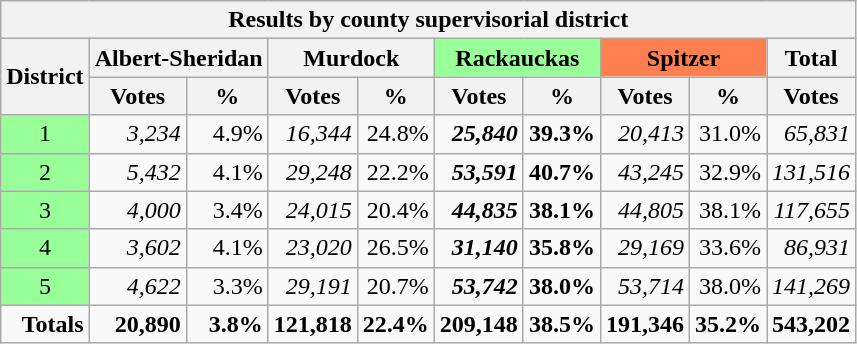<table class="wikitable sortable" style="text-align:right">
<tr>
<th colspan=10>Results by county supervisorial district</th>
</tr>
<tr>
<th rowspan=2>District</th>
<th colspan=2>Albert-Sheridan</th>
<th colspan=2>Murdock</th>
<th colspan=2 style=background:#9f9>Rackauckas</th>
<th colspan=2 style=background:#ff7f50>Spitzer</th>
<th>Total</th>
</tr>
<tr>
<th>Votes</th>
<th>%</th>
<th>Votes</th>
<th>%</th>
<th>Votes</th>
<th>%</th>
<th>Votes</th>
<th>%</th>
<th data-sort-type=number>Votes</th>
</tr>
<tr>
<td align=center bgcolor=#9f9>1</td>
<td><em>3,234</em></td>
<td>4.9%</td>
<td><em>16,344</em></td>
<td>24.8%</td>
<td><strong><em>25,840</em></strong></td>
<td><strong>39.3%</strong></td>
<td><em>20,413</em></td>
<td>31.0%</td>
<td><em>65,831</em></td>
</tr>
<tr>
<td align=center bgcolor=#9f9>2</td>
<td><em>5,432</em></td>
<td>4.1%</td>
<td><em>29,248</em></td>
<td>22.2%</td>
<td><strong><em>53,591</em></strong></td>
<td><strong>40.7%</strong></td>
<td><em>43,245</em></td>
<td>32.9%</td>
<td><em>131,516</em></td>
</tr>
<tr>
<td align=center bgcolor=#9f9>3</td>
<td><em>4,000</em></td>
<td>3.4%</td>
<td><em>24,015</em></td>
<td>20.4%</td>
<td><strong><em>44,835</em></strong></td>
<td><strong>38.1%</strong></td>
<td><em>44,805</em></td>
<td>38.1%</td>
<td><em>117,655</em></td>
</tr>
<tr>
<td align=center bgcolor=#9f9>4</td>
<td><em>3,602</em></td>
<td>4.1%</td>
<td><em>23,020</em></td>
<td>26.5%</td>
<td><strong><em>31,140</em></strong></td>
<td><strong>35.8%</strong></td>
<td><em>29,169</em></td>
<td>33.6%</td>
<td><em>86,931</em></td>
</tr>
<tr>
<td align=center bgcolor=#9f9>5</td>
<td><em>4,622</em></td>
<td>3.3%</td>
<td><em>29,191</em></td>
<td>20.7%</td>
<td><strong><em>53,742</em></strong></td>
<td><strong>38.0%</strong></td>
<td><em>53,714</em></td>
<td>38.0%</td>
<td><em>141,269</em></td>
</tr>
<tr class="sortbottom" style="text-align:right; font-weight:bold">
<td>Totals</td>
<td>20,890</td>
<td>3.8%</td>
<td>121,818</td>
<td>22.4%</td>
<td>209,148</td>
<td>38.5%</td>
<td>191,346</td>
<td>35.2%</td>
<td>543,202</td>
</tr>
</table>
